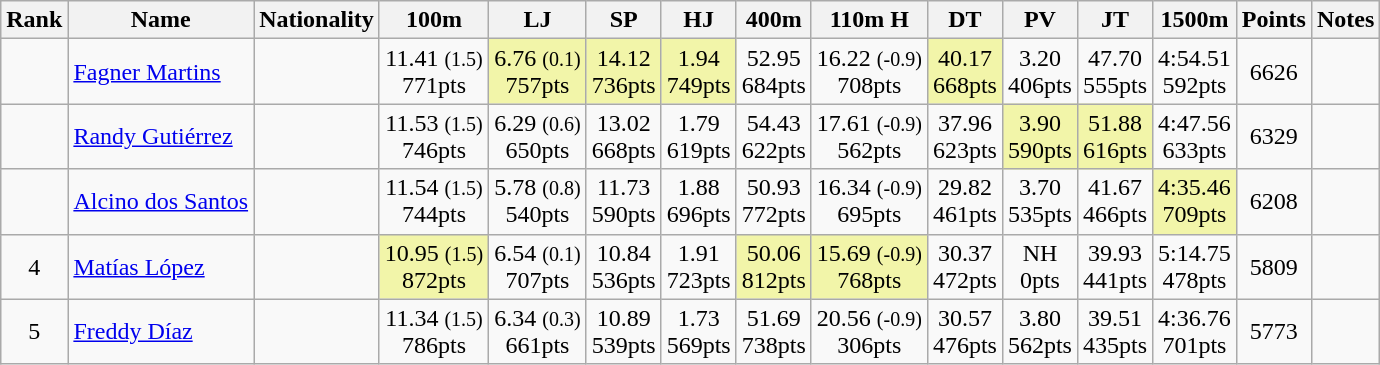<table class="wikitable sortable" style="text-align:center">
<tr>
<th>Rank</th>
<th>Name</th>
<th>Nationality</th>
<th>100m</th>
<th>LJ</th>
<th>SP</th>
<th>HJ</th>
<th>400m</th>
<th>110m H</th>
<th>DT</th>
<th>PV</th>
<th>JT</th>
<th>1500m</th>
<th>Points</th>
<th>Notes</th>
</tr>
<tr>
<td align=center></td>
<td align=left><a href='#'>Fagner Martins</a></td>
<td align=left></td>
<td>11.41 <small>(1.5)</small><br> 771pts</td>
<td bgcolor=#F2F5A9>6.76 <small>(0.1)</small><br> 757pts</td>
<td bgcolor=#F2F5A9>14.12<br> 736pts</td>
<td bgcolor=#F2F5A9>1.94<br> 749pts</td>
<td>52.95<br> 684pts</td>
<td>16.22 <small>(-0.9)</small><br> 708pts</td>
<td bgcolor=#F2F5A9>40.17<br> 668pts</td>
<td>3.20<br> 406pts</td>
<td>47.70<br> 555pts</td>
<td>4:54.51<br> 592pts</td>
<td>6626</td>
<td></td>
</tr>
<tr>
<td align=center></td>
<td align=left><a href='#'>Randy Gutiérrez</a></td>
<td align=left></td>
<td>11.53 <small>(1.5)</small><br> 746pts</td>
<td>6.29 <small>(0.6)</small><br> 650pts</td>
<td>13.02<br> 668pts</td>
<td>1.79<br> 619pts</td>
<td>54.43<br> 622pts</td>
<td>17.61 <small>(-0.9)</small><br> 562pts</td>
<td>37.96<br> 623pts</td>
<td bgcolor=#F2F5A9>3.90<br> 590pts</td>
<td bgcolor=#F2F5A9>51.88<br> 616pts</td>
<td>4:47.56<br> 633pts</td>
<td>6329</td>
<td></td>
</tr>
<tr>
<td align=center></td>
<td align=left><a href='#'>Alcino dos Santos</a></td>
<td align=left></td>
<td>11.54 <small>(1.5)</small><br> 744pts</td>
<td>5.78 <small>(0.8)</small><br> 540pts</td>
<td>11.73<br> 590pts</td>
<td>1.88<br> 696pts</td>
<td>50.93<br> 772pts</td>
<td>16.34 <small>(-0.9)</small><br> 695pts</td>
<td>29.82<br> 461pts</td>
<td>3.70<br> 535pts</td>
<td>41.67<br> 466pts</td>
<td bgcolor=#F2F5A9>4:35.46<br> 709pts</td>
<td>6208</td>
<td></td>
</tr>
<tr>
<td align=center>4</td>
<td align=left><a href='#'>Matías López</a></td>
<td align=left></td>
<td bgcolor=#F2F5A9>10.95 <small>(1.5)</small><br> 872pts</td>
<td>6.54 <small>(0.1)</small><br> 707pts</td>
<td>10.84<br> 536pts</td>
<td>1.91<br> 723pts</td>
<td bgcolor=#F2F5A9>50.06<br> 812pts</td>
<td bgcolor=#F2F5A9>15.69 <small>(-0.9)</small><br> 768pts</td>
<td>30.37<br> 472pts</td>
<td>NH<br> 0pts</td>
<td>39.93<br> 441pts</td>
<td>5:14.75<br> 478pts</td>
<td>5809</td>
<td></td>
</tr>
<tr>
<td align=center>5</td>
<td align=left><a href='#'>Freddy Díaz</a></td>
<td align=left></td>
<td>11.34 <small>(1.5)</small><br> 786pts</td>
<td>6.34 <small>(0.3)</small><br> 661pts</td>
<td>10.89<br> 539pts</td>
<td>1.73<br> 569pts</td>
<td>51.69<br> 738pts</td>
<td>20.56 <small>(-0.9)</small><br> 306pts</td>
<td>30.57<br> 476pts</td>
<td>3.80<br> 562pts</td>
<td>39.51<br> 435pts</td>
<td>4:36.76<br> 701pts</td>
<td>5773</td>
<td></td>
</tr>
</table>
